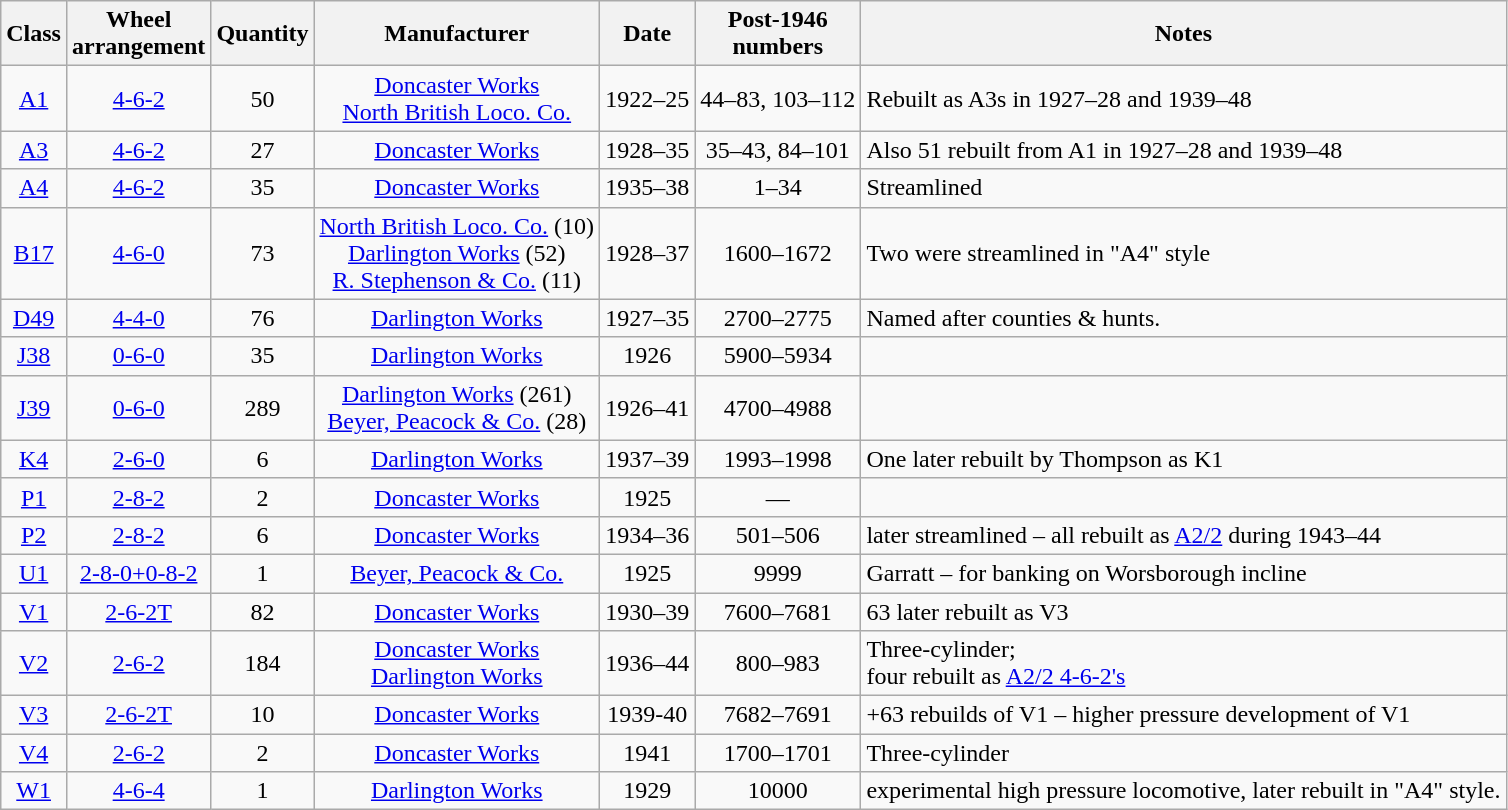<table class="wikitable sortable" style="text-align:center">
<tr>
<th>Class</th>
<th>Wheel<br>arrangement</th>
<th>Quantity</th>
<th>Manufacturer</th>
<th>Date</th>
<th>Post-1946<br>numbers</th>
<th>Notes</th>
</tr>
<tr>
<td><a href='#'>A1</a></td>
<td><a href='#'>4-6-2</a></td>
<td>50</td>
<td><a href='#'>Doncaster Works</a><br><a href='#'>North British Loco. Co.</a></td>
<td>1922–25</td>
<td>44–83, 103–112</td>
<td align=left>Rebuilt as A3s in 1927–28 and 1939–48</td>
</tr>
<tr>
<td><a href='#'>A3</a></td>
<td><a href='#'>4-6-2</a></td>
<td>27</td>
<td><a href='#'>Doncaster Works</a></td>
<td>1928–35</td>
<td>35–43, 84–101</td>
<td align=left>Also 51 rebuilt from A1 in 1927–28 and 1939–48</td>
</tr>
<tr>
<td><a href='#'>A4</a></td>
<td><a href='#'>4-6-2</a></td>
<td>35</td>
<td><a href='#'>Doncaster Works</a></td>
<td>1935–38</td>
<td>1–34</td>
<td align=left>Streamlined</td>
</tr>
<tr>
<td><a href='#'>B17</a></td>
<td><a href='#'>4-6-0</a></td>
<td>73</td>
<td><a href='#'>North British Loco. Co.</a> (10)<br><a href='#'>Darlington Works</a> (52)<br><a href='#'>R. Stephenson & Co.</a> (11)</td>
<td>1928–37</td>
<td>1600–1672</td>
<td align=left>Two were streamlined in "A4" style</td>
</tr>
<tr>
<td><a href='#'>D49</a></td>
<td><a href='#'>4-4-0</a></td>
<td>76</td>
<td><a href='#'>Darlington Works</a></td>
<td>1927–35</td>
<td>2700–2775</td>
<td align=left>Named after counties & hunts.</td>
</tr>
<tr>
<td><a href='#'>J38</a></td>
<td><a href='#'>0-6-0</a></td>
<td>35</td>
<td><a href='#'>Darlington Works</a></td>
<td>1926</td>
<td>5900–5934</td>
<td align=left></td>
</tr>
<tr>
<td><a href='#'>J39</a></td>
<td><a href='#'>0-6-0</a></td>
<td>289</td>
<td><a href='#'>Darlington Works</a> (261)<br><a href='#'>Beyer, Peacock & Co.</a> (28)</td>
<td>1926–41</td>
<td>4700–4988</td>
<td align=left></td>
</tr>
<tr>
<td><a href='#'>K4</a></td>
<td><a href='#'>2-6-0</a></td>
<td>6</td>
<td><a href='#'>Darlington Works</a></td>
<td>1937–39</td>
<td>1993–1998</td>
<td align=left>One later rebuilt by Thompson as K1</td>
</tr>
<tr>
<td><a href='#'>P1</a></td>
<td><a href='#'>2-8-2</a></td>
<td>2</td>
<td><a href='#'>Doncaster Works</a></td>
<td>1925</td>
<td>—</td>
<td align=left></td>
</tr>
<tr>
<td><a href='#'>P2</a></td>
<td><a href='#'>2-8-2</a></td>
<td>6</td>
<td><a href='#'>Doncaster Works</a></td>
<td>1934–36</td>
<td>501–506</td>
<td align=left>later streamlined – all rebuilt as <a href='#'>A2/2</a> during 1943–44</td>
</tr>
<tr>
<td><a href='#'>U1</a></td>
<td><a href='#'>2-8-0+0-8-2</a></td>
<td>1</td>
<td><a href='#'>Beyer, Peacock & Co.</a></td>
<td>1925</td>
<td>9999</td>
<td align=left>Garratt – for banking on Worsborough incline</td>
</tr>
<tr>
<td><a href='#'>V1</a></td>
<td><a href='#'>2-6-2T</a></td>
<td>82</td>
<td><a href='#'>Doncaster Works</a></td>
<td>1930–39</td>
<td>7600–7681</td>
<td align=left>63 later rebuilt as V3</td>
</tr>
<tr>
<td><a href='#'>V2</a></td>
<td><a href='#'>2-6-2</a></td>
<td>184</td>
<td><a href='#'>Doncaster Works</a><br><a href='#'>Darlington Works</a></td>
<td>1936–44</td>
<td>800–983</td>
<td align=left>Three-cylinder;<br>four rebuilt as <a href='#'>A2/2 4-6-2's</a></td>
</tr>
<tr>
<td><a href='#'>V3</a></td>
<td><a href='#'>2-6-2T</a></td>
<td>10</td>
<td><a href='#'>Doncaster Works</a></td>
<td>1939-40</td>
<td>7682–7691</td>
<td align=left>+63 rebuilds of V1 – higher pressure development of V1</td>
</tr>
<tr>
<td><a href='#'>V4</a></td>
<td><a href='#'>2-6-2</a></td>
<td>2</td>
<td><a href='#'>Doncaster Works</a></td>
<td>1941</td>
<td>1700–1701</td>
<td align=left>Three-cylinder</td>
</tr>
<tr>
<td><a href='#'>W1</a></td>
<td><a href='#'>4-6-4</a></td>
<td>1</td>
<td><a href='#'>Darlington Works</a></td>
<td>1929</td>
<td>10000</td>
<td align=left>experimental high pressure locomotive, later rebuilt in "A4" style.</td>
</tr>
</table>
